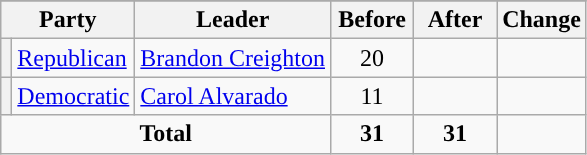<table class="wikitable" style="text-align:center;">
<tr>
</tr>
<tr>
<th colspan="2">Party</th>
<th>Leader</th>
<th style="width:3em">Before</th>
<th style="width:3em">After</th>
<th style="width:3em">Change</th>
</tr>
<tr>
<th style="background-color:"></th>
<td style="text-align:left;"><a href='#'>Republican</a></td>
<td style="text-align:left;"><a href='#'>Brandon Creighton</a></td>
<td>20</td>
<td></td>
<td></td>
</tr>
<tr>
<th style="background-color:"></th>
<td style="text-align:left;"><a href='#'>Democratic</a></td>
<td style="text-align:left;"><a href='#'>Carol Alvarado</a></td>
<td>11</td>
<td></td>
<td></td>
</tr>
<tr>
<td colspan="3"><strong>Total</strong></td>
<td><strong>31</strong></td>
<td><strong>31</strong></td>
<td></td>
</tr>
</table>
